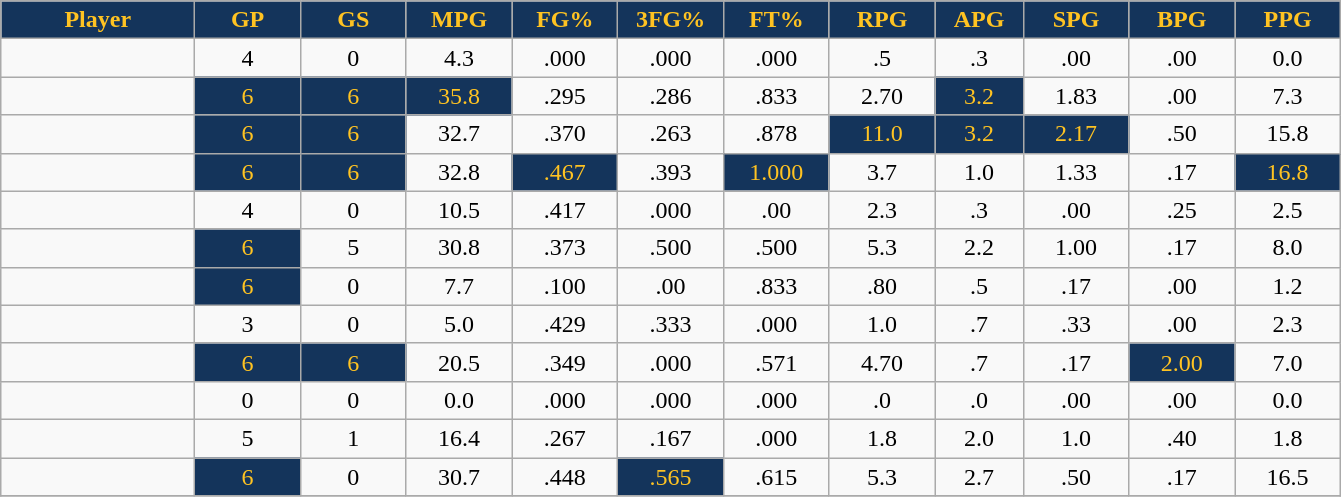<table class="wikitable sortable" style="text-align:center;">
<tr>
<th style="background:#14345B;color:#ffc322;" width="11%">Player</th>
<th style="background:#14345B;color:#ffc322;" width="6%">GP</th>
<th style="background:#14345B;color:#ffc322;" width="6%">GS</th>
<th style="background:#14345B;color:#ffc322;" width="6%">MPG</th>
<th style="background:#14345B;color:#ffc322;" width="6%">FG%</th>
<th style="background:#14345B;color:#ffc322;" width="6%">3FG%</th>
<th style="background:#14345B;color:#ffc322;" width="6%">FT%</th>
<th style="background:#14345B;color:#ffc322;" width="6%">RPG</th>
<th style="background:#14345B;color:#ffc322;" width="5%">APG</th>
<th style="background:#14345B;color:#ffc322;" width="6%">SPG</th>
<th style="background:#14345B;color:#ffc322;" width="6%">BPG</th>
<th style="background:#14345B;color:#ffc322;" width="6%">PPG</th>
</tr>
<tr>
<td></td>
<td>4</td>
<td>0</td>
<td>4.3</td>
<td>.000</td>
<td>.000</td>
<td>.000</td>
<td>.5</td>
<td>.3</td>
<td>.00</td>
<td>.00</td>
<td>0.0</td>
</tr>
<tr>
<td></td>
<td style="background:#14345B;color:#ffc322;">6</td>
<td style="background:#14345B;color:#ffc322;">6</td>
<td style="background:#14345B;color:#ffc322;">35.8</td>
<td>.295</td>
<td>.286</td>
<td>.833</td>
<td>2.70</td>
<td style="background:#14345B;color:#ffc322;">3.2</td>
<td>1.83</td>
<td>.00</td>
<td>7.3</td>
</tr>
<tr>
<td></td>
<td style="background:#14345B;color:#ffc322;">6</td>
<td style="background:#14345B;color:#ffc322;">6</td>
<td>32.7</td>
<td>.370</td>
<td>.263</td>
<td>.878</td>
<td style="background:#14345B;color:#ffc322;">11.0</td>
<td style="background:#14345B;color:#ffc322;">3.2</td>
<td style="background:#14345B;color:#ffc322;">2.17</td>
<td>.50</td>
<td>15.8</td>
</tr>
<tr>
<td></td>
<td style="background:#14345B;color:#ffc322;">6</td>
<td style="background:#14345B;color:#ffc322;">6</td>
<td>32.8</td>
<td style="background:#14345B;color:#ffc322;">.467</td>
<td>.393</td>
<td style="background:#14345B;color:#ffc322;">1.000</td>
<td>3.7</td>
<td>1.0</td>
<td>1.33</td>
<td>.17</td>
<td style="background:#14345B;color:#ffc322;">16.8</td>
</tr>
<tr>
<td></td>
<td>4</td>
<td>0</td>
<td>10.5</td>
<td>.417</td>
<td>.000</td>
<td>.00</td>
<td>2.3</td>
<td>.3</td>
<td>.00</td>
<td>.25</td>
<td>2.5</td>
</tr>
<tr>
<td></td>
<td style="background:#14345B;color:#ffc322;">6</td>
<td>5</td>
<td>30.8</td>
<td>.373</td>
<td>.500</td>
<td>.500</td>
<td>5.3</td>
<td>2.2</td>
<td>1.00</td>
<td>.17</td>
<td>8.0</td>
</tr>
<tr>
<td></td>
<td style="background:#14345B;color:#ffc322;">6</td>
<td>0</td>
<td>7.7</td>
<td>.100</td>
<td>.00</td>
<td>.833</td>
<td>.80</td>
<td>.5</td>
<td>.17</td>
<td>.00</td>
<td>1.2</td>
</tr>
<tr>
<td></td>
<td>3</td>
<td>0</td>
<td>5.0</td>
<td>.429</td>
<td>.333</td>
<td>.000</td>
<td>1.0</td>
<td>.7</td>
<td>.33</td>
<td>.00</td>
<td>2.3</td>
</tr>
<tr>
<td></td>
<td style="background:#14345B;color:#ffc322;">6</td>
<td style="background:#14345B;color:#ffc322;">6</td>
<td>20.5</td>
<td>.349</td>
<td>.000</td>
<td>.571</td>
<td>4.70</td>
<td>.7</td>
<td>.17</td>
<td style="background:#14345B;color:#ffc322;">2.00</td>
<td>7.0</td>
</tr>
<tr>
<td></td>
<td>0</td>
<td>0</td>
<td>0.0</td>
<td>.000</td>
<td>.000</td>
<td>.000</td>
<td>.0</td>
<td>.0</td>
<td>.00</td>
<td>.00</td>
<td>0.0</td>
</tr>
<tr>
<td></td>
<td>5</td>
<td>1</td>
<td>16.4</td>
<td>.267</td>
<td>.167</td>
<td>.000</td>
<td>1.8</td>
<td>2.0</td>
<td>1.0</td>
<td>.40</td>
<td>1.8</td>
</tr>
<tr>
<td></td>
<td style="background:#14345B;color:#ffc322;">6</td>
<td>0</td>
<td>30.7</td>
<td>.448</td>
<td style="background:#14345B;color:#ffc322;">.565</td>
<td>.615</td>
<td>5.3</td>
<td>2.7</td>
<td>.50</td>
<td>.17</td>
<td>16.5</td>
</tr>
<tr>
</tr>
</table>
